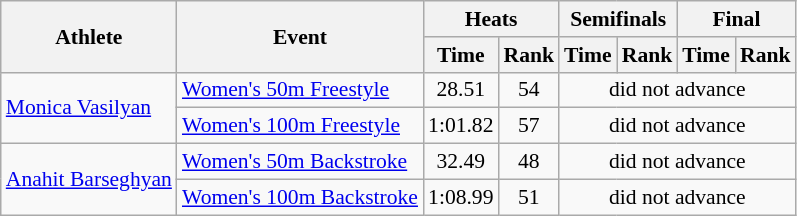<table class=wikitable style="font-size:90%">
<tr>
<th rowspan="2">Athlete</th>
<th rowspan="2">Event</th>
<th colspan="2">Heats</th>
<th colspan="2">Semifinals</th>
<th colspan="2">Final</th>
</tr>
<tr>
<th>Time</th>
<th>Rank</th>
<th>Time</th>
<th>Rank</th>
<th>Time</th>
<th>Rank</th>
</tr>
<tr>
<td rowspan="2"><a href='#'>Monica Vasilyan</a></td>
<td><a href='#'>Women's 50m Freestyle</a></td>
<td align=center>28.51</td>
<td align=center>54</td>
<td align=center colspan=4>did not advance</td>
</tr>
<tr>
<td><a href='#'>Women's 100m Freestyle</a></td>
<td align=center>1:01.82</td>
<td align=center>57</td>
<td align=center colspan=4>did not advance</td>
</tr>
<tr>
<td rowspan="2"><a href='#'>Anahit Barseghyan</a></td>
<td><a href='#'>Women's 50m Backstroke</a></td>
<td align=center>32.49</td>
<td align=center>48</td>
<td align=center colspan=4>did not advance</td>
</tr>
<tr>
<td><a href='#'>Women's 100m Backstroke</a></td>
<td align=center>1:08.99</td>
<td align=center>51</td>
<td align=center colspan=4>did not advance</td>
</tr>
</table>
